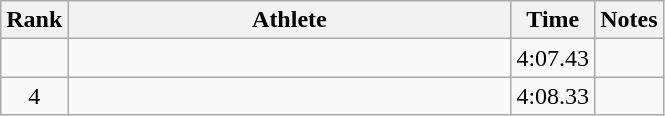<table class="wikitable" style="text-align:center">
<tr>
<th>Rank</th>
<th Style="width:18em">Athlete</th>
<th>Time</th>
<th>Notes</th>
</tr>
<tr>
<td></td>
<td style="text-align:left"></td>
<td>4:07.43</td>
<td></td>
</tr>
<tr>
<td>4</td>
<td style="text-align:left"></td>
<td>4:08.33</td>
<td></td>
</tr>
</table>
